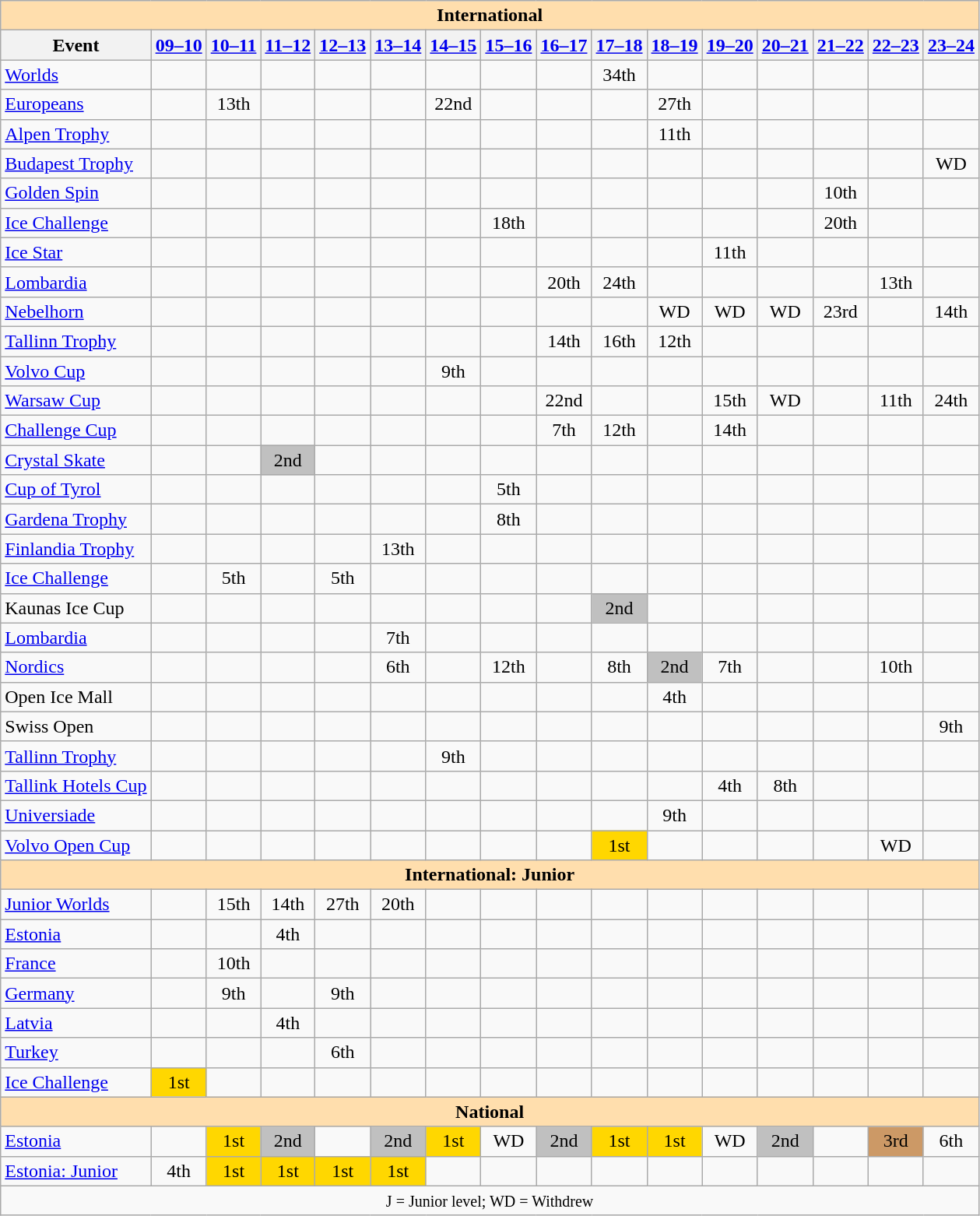<table class="wikitable" style="text-align:center">
<tr>
<th style="background-color: #ffdead; " colspan=16 align=center>International</th>
</tr>
<tr>
<th>Event</th>
<th><a href='#'>09–10</a></th>
<th><a href='#'>10–11</a></th>
<th><a href='#'>11–12</a></th>
<th><a href='#'>12–13</a></th>
<th><a href='#'>13–14</a></th>
<th><a href='#'>14–15</a></th>
<th><a href='#'>15–16</a></th>
<th><a href='#'>16–17</a></th>
<th><a href='#'>17–18</a></th>
<th><a href='#'>18–19</a></th>
<th><a href='#'>19–20</a></th>
<th><a href='#'>20–21</a></th>
<th><a href='#'>21–22</a></th>
<th><a href='#'>22–23</a></th>
<th><a href='#'>23–24</a></th>
</tr>
<tr>
<td align=left><a href='#'>Worlds</a></td>
<td></td>
<td></td>
<td></td>
<td></td>
<td></td>
<td></td>
<td></td>
<td></td>
<td>34th</td>
<td></td>
<td></td>
<td></td>
<td></td>
<td></td>
<td></td>
</tr>
<tr>
<td align=left><a href='#'>Europeans</a></td>
<td></td>
<td>13th</td>
<td></td>
<td></td>
<td></td>
<td>22nd</td>
<td></td>
<td></td>
<td></td>
<td>27th</td>
<td></td>
<td></td>
<td></td>
<td></td>
<td></td>
</tr>
<tr>
<td align=left> <a href='#'>Alpen Trophy</a></td>
<td></td>
<td></td>
<td></td>
<td></td>
<td></td>
<td></td>
<td></td>
<td></td>
<td></td>
<td>11th</td>
<td></td>
<td></td>
<td></td>
<td></td>
<td></td>
</tr>
<tr>
<td align=left> <a href='#'>Budapest Trophy</a></td>
<td></td>
<td></td>
<td></td>
<td></td>
<td></td>
<td></td>
<td></td>
<td></td>
<td></td>
<td></td>
<td></td>
<td></td>
<td></td>
<td></td>
<td>WD</td>
</tr>
<tr>
<td align=left> <a href='#'>Golden Spin</a></td>
<td></td>
<td></td>
<td></td>
<td></td>
<td></td>
<td></td>
<td></td>
<td></td>
<td></td>
<td></td>
<td></td>
<td></td>
<td>10th</td>
<td></td>
<td></td>
</tr>
<tr>
<td align=left> <a href='#'>Ice Challenge</a></td>
<td></td>
<td></td>
<td></td>
<td></td>
<td></td>
<td></td>
<td>18th</td>
<td></td>
<td></td>
<td></td>
<td></td>
<td></td>
<td>20th</td>
<td></td>
<td></td>
</tr>
<tr>
<td align=left> <a href='#'>Ice Star</a></td>
<td></td>
<td></td>
<td></td>
<td></td>
<td></td>
<td></td>
<td></td>
<td></td>
<td></td>
<td></td>
<td>11th</td>
<td></td>
<td></td>
<td></td>
<td></td>
</tr>
<tr>
<td align=left> <a href='#'>Lombardia</a></td>
<td></td>
<td></td>
<td></td>
<td></td>
<td></td>
<td></td>
<td></td>
<td>20th</td>
<td>24th</td>
<td></td>
<td></td>
<td></td>
<td></td>
<td>13th</td>
<td></td>
</tr>
<tr>
<td align=left> <a href='#'>Nebelhorn</a></td>
<td></td>
<td></td>
<td></td>
<td></td>
<td></td>
<td></td>
<td></td>
<td></td>
<td></td>
<td>WD</td>
<td>WD</td>
<td>WD</td>
<td>23rd</td>
<td></td>
<td>14th</td>
</tr>
<tr>
<td align=left> <a href='#'>Tallinn Trophy</a></td>
<td></td>
<td></td>
<td></td>
<td></td>
<td></td>
<td></td>
<td></td>
<td>14th</td>
<td>16th</td>
<td>12th</td>
<td></td>
<td></td>
<td></td>
<td></td>
<td></td>
</tr>
<tr>
<td align=left> <a href='#'>Volvo Cup</a></td>
<td></td>
<td></td>
<td></td>
<td></td>
<td></td>
<td>9th</td>
<td></td>
<td></td>
<td></td>
<td></td>
<td></td>
<td></td>
<td></td>
<td></td>
<td></td>
</tr>
<tr>
<td align=left> <a href='#'>Warsaw Cup</a></td>
<td></td>
<td></td>
<td></td>
<td></td>
<td></td>
<td></td>
<td></td>
<td>22nd</td>
<td></td>
<td></td>
<td>15th</td>
<td>WD</td>
<td></td>
<td>11th</td>
<td>24th</td>
</tr>
<tr>
<td align=left><a href='#'>Challenge Cup</a></td>
<td></td>
<td></td>
<td></td>
<td></td>
<td></td>
<td></td>
<td></td>
<td>7th</td>
<td>12th</td>
<td></td>
<td>14th</td>
<td></td>
<td></td>
<td></td>
<td></td>
</tr>
<tr>
<td align=left><a href='#'>Crystal Skate</a></td>
<td></td>
<td></td>
<td bgcolor=silver>2nd</td>
<td></td>
<td></td>
<td></td>
<td></td>
<td></td>
<td></td>
<td></td>
<td></td>
<td></td>
<td></td>
<td></td>
<td></td>
</tr>
<tr |>
<td align=left><a href='#'>Cup of Tyrol</a></td>
<td></td>
<td></td>
<td></td>
<td></td>
<td></td>
<td></td>
<td>5th</td>
<td></td>
<td></td>
<td></td>
<td></td>
<td></td>
<td></td>
<td></td>
<td></td>
</tr>
<tr>
<td align=left><a href='#'>Gardena Trophy</a></td>
<td></td>
<td></td>
<td></td>
<td></td>
<td></td>
<td></td>
<td>8th</td>
<td></td>
<td></td>
<td></td>
<td></td>
<td></td>
<td></td>
<td></td>
<td></td>
</tr>
<tr>
<td align=left><a href='#'>Finlandia Trophy</a></td>
<td></td>
<td></td>
<td></td>
<td></td>
<td>13th</td>
<td></td>
<td></td>
<td></td>
<td></td>
<td></td>
<td></td>
<td></td>
<td></td>
<td></td>
<td></td>
</tr>
<tr>
<td align=left><a href='#'>Ice Challenge</a></td>
<td></td>
<td>5th</td>
<td></td>
<td>5th</td>
<td></td>
<td></td>
<td></td>
<td></td>
<td></td>
<td></td>
<td></td>
<td></td>
<td></td>
<td></td>
<td></td>
</tr>
<tr>
<td align=left>Kaunas Ice Cup</td>
<td></td>
<td></td>
<td></td>
<td></td>
<td></td>
<td></td>
<td></td>
<td></td>
<td bgcolor=silver>2nd</td>
<td></td>
<td></td>
<td></td>
<td></td>
<td></td>
<td></td>
</tr>
<tr>
<td align=left><a href='#'>Lombardia</a></td>
<td></td>
<td></td>
<td></td>
<td></td>
<td>7th</td>
<td></td>
<td></td>
<td></td>
<td></td>
<td></td>
<td></td>
<td></td>
<td></td>
<td></td>
<td></td>
</tr>
<tr>
<td align=left><a href='#'>Nordics</a></td>
<td></td>
<td></td>
<td></td>
<td></td>
<td>6th</td>
<td></td>
<td>12th</td>
<td></td>
<td>8th</td>
<td bgcolor=silver>2nd</td>
<td>7th</td>
<td></td>
<td></td>
<td>10th</td>
<td></td>
</tr>
<tr>
<td align=left>Open Ice Mall</td>
<td></td>
<td></td>
<td></td>
<td></td>
<td></td>
<td></td>
<td></td>
<td></td>
<td></td>
<td>4th</td>
<td></td>
<td></td>
<td></td>
<td></td>
<td></td>
</tr>
<tr>
<td align=left>Swiss Open</td>
<td></td>
<td></td>
<td></td>
<td></td>
<td></td>
<td></td>
<td></td>
<td></td>
<td></td>
<td></td>
<td></td>
<td></td>
<td></td>
<td></td>
<td>9th</td>
</tr>
<tr>
<td align=left><a href='#'>Tallinn Trophy</a></td>
<td></td>
<td></td>
<td></td>
<td></td>
<td></td>
<td>9th</td>
<td></td>
<td></td>
<td></td>
<td></td>
<td></td>
<td></td>
<td></td>
<td></td>
<td></td>
</tr>
<tr>
<td align=left><a href='#'>Tallink Hotels Cup</a></td>
<td></td>
<td></td>
<td></td>
<td></td>
<td></td>
<td></td>
<td></td>
<td></td>
<td></td>
<td></td>
<td>4th</td>
<td>8th</td>
<td></td>
<td></td>
<td></td>
</tr>
<tr>
<td align=left><a href='#'>Universiade</a></td>
<td></td>
<td></td>
<td></td>
<td></td>
<td></td>
<td></td>
<td></td>
<td></td>
<td></td>
<td>9th</td>
<td></td>
<td></td>
<td></td>
<td></td>
<td></td>
</tr>
<tr>
<td align=left><a href='#'>Volvo Open Cup</a></td>
<td></td>
<td></td>
<td></td>
<td></td>
<td></td>
<td></td>
<td></td>
<td></td>
<td bgcolor=gold>1st</td>
<td></td>
<td></td>
<td></td>
<td></td>
<td>WD</td>
<td></td>
</tr>
<tr>
<th style="background-color: #ffdead; " colspan=16 align=center>International: Junior</th>
</tr>
<tr>
<td align=left><a href='#'>Junior Worlds</a></td>
<td></td>
<td>15th</td>
<td>14th</td>
<td>27th</td>
<td>20th</td>
<td></td>
<td></td>
<td></td>
<td></td>
<td></td>
<td></td>
<td></td>
<td></td>
<td></td>
<td></td>
</tr>
<tr>
<td align=left> <a href='#'>Estonia</a></td>
<td></td>
<td></td>
<td>4th</td>
<td></td>
<td></td>
<td></td>
<td></td>
<td></td>
<td></td>
<td></td>
<td></td>
<td></td>
<td></td>
<td></td>
<td></td>
</tr>
<tr>
<td align=left> <a href='#'>France</a></td>
<td></td>
<td>10th</td>
<td></td>
<td></td>
<td></td>
<td></td>
<td></td>
<td></td>
<td></td>
<td></td>
<td></td>
<td></td>
<td></td>
<td></td>
<td></td>
</tr>
<tr>
<td align=left> <a href='#'>Germany</a></td>
<td></td>
<td>9th</td>
<td></td>
<td>9th</td>
<td></td>
<td></td>
<td></td>
<td></td>
<td></td>
<td></td>
<td></td>
<td></td>
<td></td>
<td></td>
</tr>
<tr>
<td align=left> <a href='#'>Latvia</a></td>
<td></td>
<td></td>
<td>4th</td>
<td></td>
<td></td>
<td></td>
<td></td>
<td></td>
<td></td>
<td></td>
<td></td>
<td></td>
<td></td>
<td></td>
<td></td>
</tr>
<tr>
<td align=left> <a href='#'>Turkey</a></td>
<td></td>
<td></td>
<td></td>
<td>6th</td>
<td></td>
<td></td>
<td></td>
<td></td>
<td></td>
<td></td>
<td></td>
<td></td>
<td></td>
<td></td>
<td></td>
</tr>
<tr>
<td align=left><a href='#'>Ice Challenge</a></td>
<td bgcolor=gold>1st</td>
<td></td>
<td></td>
<td></td>
<td></td>
<td></td>
<td></td>
<td></td>
<td></td>
<td></td>
<td></td>
<td></td>
<td></td>
<td></td>
<td></td>
</tr>
<tr>
<th style="background-color: #ffdead; " colspan=16 align=center>National</th>
</tr>
<tr>
<td align=left><a href='#'>Estonia</a></td>
<td></td>
<td bgcolor=gold>1st</td>
<td bgcolor=silver>2nd</td>
<td></td>
<td bgcolor=silver>2nd</td>
<td bgcolor=gold>1st</td>
<td>WD</td>
<td bgcolor=silver>2nd</td>
<td bgcolor=gold>1st</td>
<td bgcolor=gold>1st</td>
<td>WD</td>
<td bgcolor=silver>2nd</td>
<td></td>
<td bgcolor=cc9966>3rd</td>
<td>6th</td>
</tr>
<tr>
<td align=left><a href='#'>Estonia: Junior</a></td>
<td>4th</td>
<td bgcolor=gold>1st</td>
<td bgcolor=gold>1st</td>
<td bgcolor=gold>1st</td>
<td bgcolor=gold>1st</td>
<td></td>
<td></td>
<td></td>
<td></td>
<td></td>
<td></td>
<td></td>
<td></td>
<td></td>
<td></td>
</tr>
<tr>
<td colspan=16 align=center><small> J = Junior level; WD = Withdrew </small></td>
</tr>
</table>
